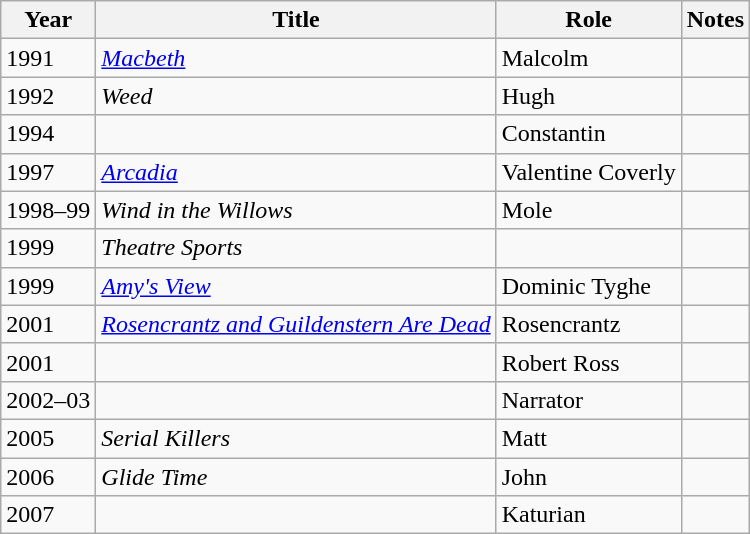<table class="wikitable sortable">
<tr>
<th>Year</th>
<th>Title</th>
<th>Role</th>
<th class="unsortable">Notes</th>
</tr>
<tr>
<td>1991</td>
<td><em><a href='#'>Macbeth</a></em></td>
<td>Malcolm</td>
<td></td>
</tr>
<tr>
<td>1992</td>
<td><em>Weed</em></td>
<td>Hugh</td>
<td></td>
</tr>
<tr>
<td>1994</td>
<td><em></em></td>
<td>Constantin</td>
<td></td>
</tr>
<tr>
<td>1997</td>
<td><em><a href='#'>Arcadia</a></em></td>
<td>Valentine Coverly</td>
<td></td>
</tr>
<tr>
<td>1998–99</td>
<td><em>Wind in the Willows</em></td>
<td>Mole</td>
<td></td>
</tr>
<tr>
<td>1999</td>
<td><em>Theatre Sports</em></td>
<td></td>
<td></td>
</tr>
<tr>
<td>1999</td>
<td><em><a href='#'>Amy's View</a></em></td>
<td>Dominic Tyghe</td>
<td></td>
</tr>
<tr>
<td>2001</td>
<td><em><a href='#'>Rosencrantz and Guildenstern Are Dead</a></em></td>
<td>Rosencrantz</td>
<td></td>
</tr>
<tr>
<td>2001</td>
<td><em></em></td>
<td>Robert Ross</td>
<td></td>
</tr>
<tr>
<td>2002–03</td>
<td><em></em></td>
<td>Narrator</td>
<td></td>
</tr>
<tr>
<td>2005</td>
<td><em>Serial Killers</em></td>
<td>Matt</td>
<td></td>
</tr>
<tr>
<td>2006</td>
<td><em>Glide Time</em></td>
<td>John</td>
<td></td>
</tr>
<tr>
<td>2007</td>
<td><em></em></td>
<td>Katurian</td>
<td></td>
</tr>
</table>
